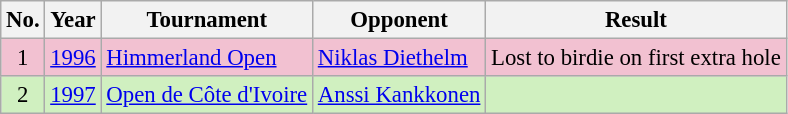<table class="wikitable" style="font-size:95%;">
<tr>
<th>No.</th>
<th>Year</th>
<th>Tournament</th>
<th>Opponent</th>
<th>Result</th>
</tr>
<tr style="background:#F2C1D1;">
<td align=center>1</td>
<td><a href='#'>1996</a></td>
<td><a href='#'>Himmerland Open</a></td>
<td> <a href='#'>Niklas Diethelm</a></td>
<td>Lost to birdie on first extra hole</td>
</tr>
<tr style="background:#D0F0C0;">
<td align=center>2</td>
<td><a href='#'>1997</a></td>
<td><a href='#'>Open de Côte d'Ivoire</a></td>
<td> <a href='#'>Anssi Kankkonen</a></td>
<td></td>
</tr>
</table>
